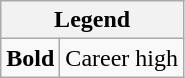<table class="wikitable mw-collapsible mw-collapsed">
<tr>
<th colspan="2">Legend</th>
</tr>
<tr>
<td><strong>Bold</strong></td>
<td>Career high</td>
</tr>
</table>
